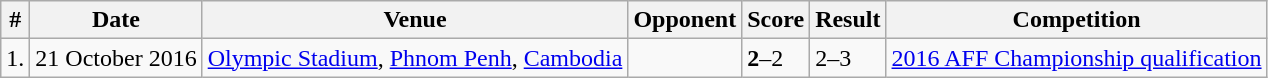<table class="wikitable">
<tr>
<th>#</th>
<th>Date</th>
<th>Venue</th>
<th>Opponent</th>
<th>Score</th>
<th>Result</th>
<th>Competition</th>
</tr>
<tr>
<td>1.</td>
<td>21 October 2016</td>
<td><a href='#'>Olympic Stadium</a>, <a href='#'>Phnom Penh</a>, <a href='#'>Cambodia</a></td>
<td></td>
<td><strong>2</strong>–2</td>
<td>2–3</td>
<td><a href='#'>2016 AFF Championship qualification</a></td>
</tr>
</table>
